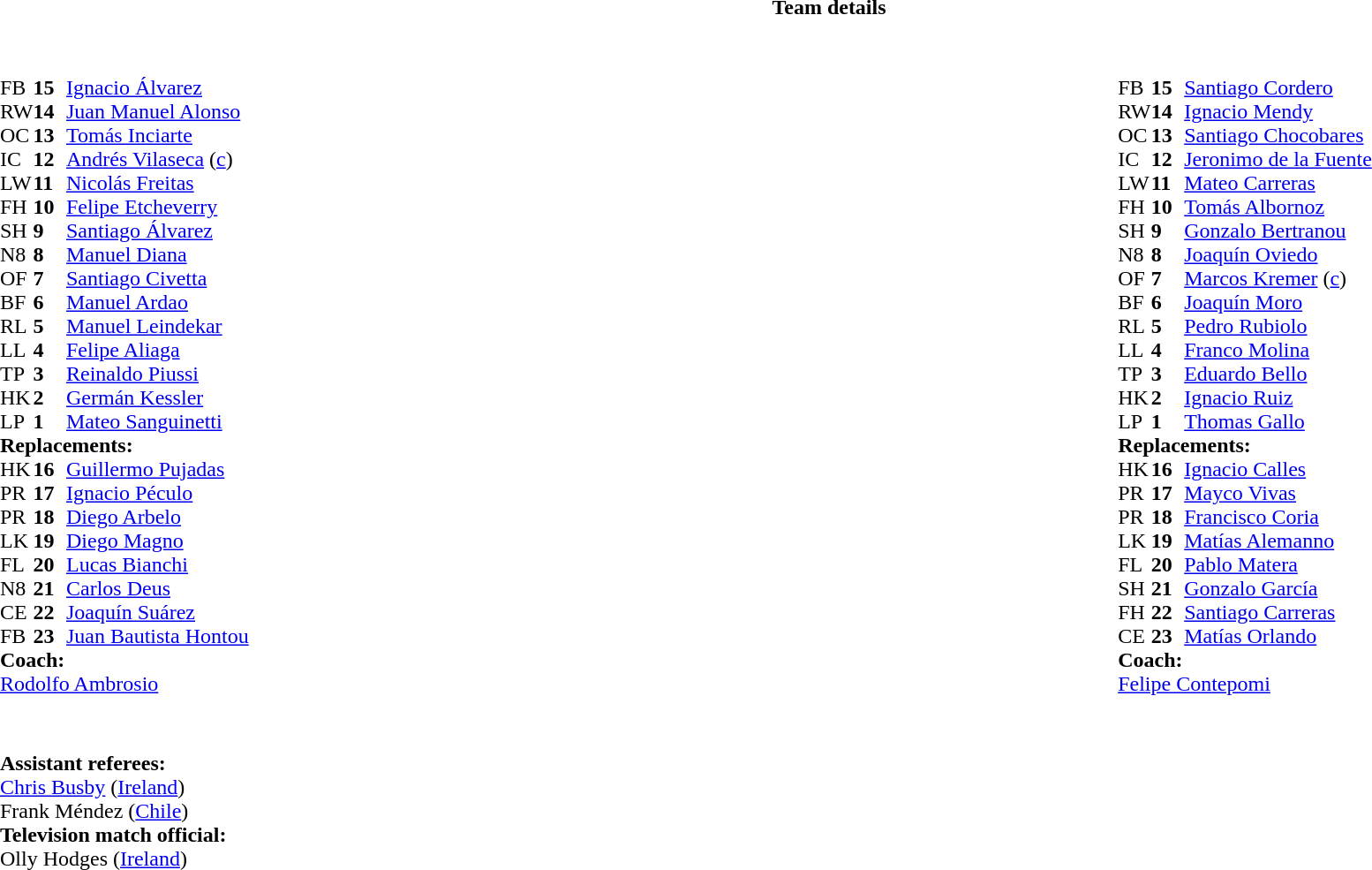<table border="0" style="width:100%;" class="collapsible collapsed">
<tr>
<th>Team details</th>
</tr>
<tr>
<td><br><table style="width:100%">
<tr>
<td style="vertical-align:top;width:50%"><br><table cellspacing="0" cellpadding="0">
<tr>
<th width="25"></th>
<th width="25"></th>
</tr>
<tr>
<td>FB</td>
<td><strong>15</strong></td>
<td><a href='#'>Ignacio Álvarez</a></td>
</tr>
<tr>
<td>RW</td>
<td><strong>14</strong></td>
<td><a href='#'>Juan Manuel Alonso</a></td>
</tr>
<tr>
<td>OC</td>
<td><strong>13</strong></td>
<td><a href='#'>Tomás Inciarte</a></td>
</tr>
<tr>
<td>IC</td>
<td><strong>12</strong></td>
<td><a href='#'>Andrés Vilaseca</a> (<a href='#'>c</a>)</td>
<td></td>
<td></td>
</tr>
<tr>
<td>LW</td>
<td><strong>11</strong></td>
<td><a href='#'>Nicolás Freitas</a></td>
</tr>
<tr>
<td>FH</td>
<td><strong>10</strong></td>
<td><a href='#'>Felipe Etcheverry</a></td>
</tr>
<tr>
<td>SH</td>
<td><strong>9</strong></td>
<td><a href='#'>Santiago Álvarez</a></td>
<td></td>
<td></td>
</tr>
<tr>
<td>N8</td>
<td><strong>8</strong></td>
<td><a href='#'>Manuel Diana</a></td>
<td></td>
<td></td>
</tr>
<tr>
<td>OF</td>
<td><strong>7</strong></td>
<td><a href='#'>Santiago Civetta</a></td>
<td></td>
<td></td>
</tr>
<tr>
<td>BF</td>
<td><strong>6</strong></td>
<td><a href='#'>Manuel Ardao</a></td>
</tr>
<tr>
<td>RL</td>
<td><strong>5</strong></td>
<td><a href='#'>Manuel Leindekar</a></td>
</tr>
<tr>
<td>LL</td>
<td><strong>4</strong></td>
<td><a href='#'>Felipe Aliaga</a></td>
<td></td>
<td></td>
</tr>
<tr>
<td>TP</td>
<td><strong>3</strong></td>
<td><a href='#'>Reinaldo Piussi</a></td>
<td></td>
<td></td>
</tr>
<tr>
<td>HK</td>
<td><strong>2</strong></td>
<td><a href='#'>Germán Kessler</a></td>
<td></td>
<td></td>
</tr>
<tr>
<td>LP</td>
<td><strong>1</strong></td>
<td><a href='#'>Mateo Sanguinetti</a></td>
<td></td>
<td></td>
</tr>
<tr>
<td colspan=3><strong>Replacements:</strong></td>
</tr>
<tr>
<td>HK</td>
<td><strong>16</strong></td>
<td><a href='#'>Guillermo Pujadas</a></td>
<td></td>
<td></td>
</tr>
<tr>
<td>PR</td>
<td><strong>17</strong></td>
<td><a href='#'>Ignacio Péculo</a></td>
<td></td>
<td></td>
</tr>
<tr>
<td>PR</td>
<td><strong>18</strong></td>
<td><a href='#'>Diego Arbelo</a></td>
<td></td>
<td></td>
</tr>
<tr>
<td>LK</td>
<td><strong>19</strong></td>
<td><a href='#'>Diego Magno</a></td>
<td></td>
<td></td>
</tr>
<tr>
<td>FL</td>
<td><strong>20</strong></td>
<td><a href='#'>Lucas Bianchi</a></td>
<td></td>
<td></td>
</tr>
<tr>
<td>N8</td>
<td><strong>21</strong></td>
<td><a href='#'>Carlos Deus</a></td>
<td></td>
<td></td>
</tr>
<tr>
<td>CE</td>
<td><strong>22</strong></td>
<td><a href='#'>Joaquín Suárez</a></td>
<td></td>
<td></td>
</tr>
<tr>
<td>FB</td>
<td><strong>23</strong></td>
<td><a href='#'>Juan Bautista Hontou</a></td>
<td></td>
<td></td>
</tr>
<tr>
<td colspan=3><strong>Coach:</strong></td>
</tr>
<tr>
<td colspan="4"> <a href='#'>Rodolfo Ambrosio</a></td>
</tr>
</table>
</td>
<td style="vertical-align:top;width:50%"><br><table cellspacing="0" cellpadding="0" align="center">
<tr>
<th width="25"></th>
<th width="25"></th>
</tr>
<tr>
<td>FB</td>
<td><strong>15</strong></td>
<td><a href='#'>Santiago Cordero</a></td>
</tr>
<tr>
<td>RW</td>
<td><strong>14</strong></td>
<td><a href='#'>Ignacio Mendy</a></td>
</tr>
<tr>
<td>OC</td>
<td><strong>13</strong></td>
<td><a href='#'>Santiago Chocobares</a></td>
<td></td>
<td></td>
</tr>
<tr>
<td>IC</td>
<td><strong>12</strong></td>
<td><a href='#'>Jeronimo de la Fuente</a></td>
</tr>
<tr>
<td>LW</td>
<td><strong>11</strong></td>
<td><a href='#'>Mateo Carreras</a></td>
<td></td>
<td></td>
</tr>
<tr>
<td>FH</td>
<td><strong>10</strong></td>
<td><a href='#'>Tomás Albornoz</a></td>
</tr>
<tr>
<td>SH</td>
<td><strong>9</strong></td>
<td><a href='#'>Gonzalo Bertranou</a></td>
<td></td>
<td></td>
</tr>
<tr>
<td>N8</td>
<td><strong>8</strong></td>
<td><a href='#'>Joaquín Oviedo</a></td>
</tr>
<tr>
<td>OF</td>
<td><strong>7</strong></td>
<td><a href='#'>Marcos Kremer</a> (<a href='#'>c</a>)</td>
<td></td>
<td></td>
</tr>
<tr>
<td>BF</td>
<td><strong>6</strong></td>
<td><a href='#'>Joaquín Moro</a></td>
</tr>
<tr>
<td>RL</td>
<td><strong>5</strong></td>
<td><a href='#'>Pedro Rubiolo</a></td>
</tr>
<tr>
<td>LL</td>
<td><strong>4</strong></td>
<td><a href='#'>Franco Molina</a></td>
<td></td>
<td></td>
</tr>
<tr>
<td>TP</td>
<td><strong>3</strong></td>
<td><a href='#'>Eduardo Bello</a></td>
<td></td>
<td></td>
</tr>
<tr>
<td>HK</td>
<td><strong>2</strong></td>
<td><a href='#'>Ignacio Ruiz</a></td>
<td></td>
<td></td>
</tr>
<tr>
<td>LP</td>
<td><strong>1</strong></td>
<td><a href='#'>Thomas Gallo</a></td>
<td></td>
<td></td>
</tr>
<tr>
<td colspan=3><strong>Replacements:</strong></td>
</tr>
<tr>
<td>HK</td>
<td><strong>16</strong></td>
<td><a href='#'>Ignacio Calles</a></td>
<td></td>
<td></td>
</tr>
<tr>
<td>PR</td>
<td><strong>17</strong></td>
<td><a href='#'>Mayco Vivas</a></td>
<td></td>
<td></td>
</tr>
<tr>
<td>PR</td>
<td><strong>18</strong></td>
<td><a href='#'>Francisco Coria</a></td>
<td></td>
<td></td>
</tr>
<tr>
<td>LK</td>
<td><strong>19</strong></td>
<td><a href='#'>Matías Alemanno</a></td>
<td></td>
<td></td>
</tr>
<tr>
<td>FL</td>
<td><strong>20</strong></td>
<td><a href='#'>Pablo Matera</a></td>
<td></td>
<td></td>
</tr>
<tr>
<td>SH</td>
<td><strong>21</strong></td>
<td><a href='#'>Gonzalo García</a></td>
<td></td>
<td></td>
</tr>
<tr>
<td>FH</td>
<td><strong>22</strong></td>
<td><a href='#'>Santiago Carreras</a></td>
<td></td>
<td></td>
</tr>
<tr>
<td>CE</td>
<td><strong>23</strong></td>
<td><a href='#'>Matías Orlando</a></td>
<td></td>
<td></td>
</tr>
<tr>
<td colspan=3><strong>Coach:</strong></td>
</tr>
<tr>
<td colspan="4"> <a href='#'>Felipe Contepomi</a></td>
</tr>
</table>
</td>
</tr>
</table>
<table width=100% style="font-size: 100%">
<tr>
<td><br>
<br><strong>Assistant referees:</strong>
<br><a href='#'>Chris Busby</a> (<a href='#'>Ireland</a>)
<br>Frank Méndez (<a href='#'>Chile</a>)
<br><strong>Television match official:</strong>
<br>Olly Hodges (<a href='#'>Ireland</a>)</td>
</tr>
</table>
</td>
</tr>
</table>
